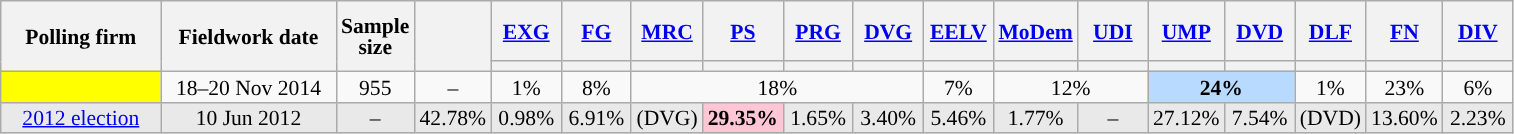<table class="wikitable sortable" style="text-align:center;font-size:90%;line-height:14px;">
<tr style="height:40px;">
<th style="width:100px;" rowspan="2">Polling firm</th>
<th style="width:110px;" rowspan="2">Fieldwork date</th>
<th style="width:35px;" rowspan="2">Sample<br>size</th>
<th style="width:30px;" rowspan="2"></th>
<th class="unsortable" style="width:40px;"><a href='#'>EXG</a></th>
<th class="unsortable" style="width:40px;"><a href='#'>FG</a></th>
<th class="unsortable" style="width:40px;"><a href='#'>MRC</a></th>
<th class="unsortable" style="width:40px;"><a href='#'>PS</a></th>
<th class="unsortable" style="width:40px;"><a href='#'>PRG</a></th>
<th class="unsortable" style="width:40px;"><a href='#'>DVG</a></th>
<th class="unsortable" style="width:40px;"><a href='#'>EELV</a></th>
<th class="unsortable" style="width:40px;"><a href='#'>MoDem</a></th>
<th class="unsortable" style="width:40px;"><a href='#'>UDI</a></th>
<th class="unsortable" style="width:40px;"><a href='#'>UMP</a></th>
<th class="unsortable" style="width:40px;"><a href='#'>DVD</a></th>
<th class="unsortable" style="width:40px;"><a href='#'>DLF</a></th>
<th class="unsortable" style="width:40px;"><a href='#'>FN</a></th>
<th class="unsortable" style="width:40px;"><a href='#'>DIV</a></th>
</tr>
<tr>
<th style="background:"></th>
<th style="background:"></th>
<th style="background:"></th>
<th style="background:"></th>
<th style="background:"></th>
<th style="background:"></th>
<th style="background:"></th>
<th style="background:"></th>
<th style="background:"></th>
<th style="background:"></th>
<th style="background:"></th>
<th style="background:"></th>
<th style="background:"></th>
<th style="background:"></th>
</tr>
<tr>
<td style="background:yellow;"></td>
<td data-sort-value="2014-11-20">18–20 Nov 2014</td>
<td>955</td>
<td>–</td>
<td>1%</td>
<td>8%</td>
<td colspan="4">18%</td>
<td>7%</td>
<td colspan="2">12%</td>
<td style="background:#B9DAFF;" colspan="2"><strong>24%</strong></td>
<td>1%</td>
<td>23%</td>
<td>6%</td>
</tr>
<tr style="background:#E9E9E9;">
<td><a href='#'>2012 election</a></td>
<td data-sort-value="2012-06-10">10 Jun 2012</td>
<td>–</td>
<td>42.78%</td>
<td>0.98%</td>
<td>6.91%</td>
<td>(DVG)</td>
<td style="background:#FFC6D5;"><strong>29.35%</strong></td>
<td>1.65%</td>
<td>3.40%</td>
<td>5.46%</td>
<td>1.77%</td>
<td>–</td>
<td>27.12%</td>
<td>7.54%</td>
<td>(DVD)</td>
<td>13.60%</td>
<td>2.23%</td>
</tr>
</table>
